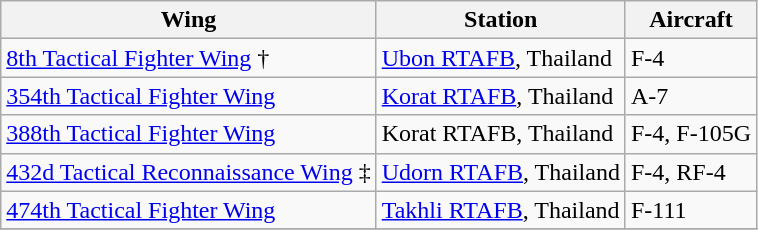<table class="wikitable">
<tr>
<th>Wing</th>
<th>Station</th>
<th>Aircraft</th>
</tr>
<tr>
<td><a href='#'>8th Tactical Fighter Wing</a> †</td>
<td><a href='#'>Ubon RTAFB</a>, Thailand</td>
<td>F-4</td>
</tr>
<tr>
<td><a href='#'>354th Tactical Fighter Wing</a></td>
<td><a href='#'>Korat RTAFB</a>, Thailand</td>
<td>A-7</td>
</tr>
<tr>
<td><a href='#'>388th Tactical Fighter Wing</a></td>
<td>Korat RTAFB, Thailand</td>
<td>F-4, F-105G</td>
</tr>
<tr>
<td><a href='#'>432d Tactical Reconnaissance Wing</a> ‡</td>
<td><a href='#'>Udorn RTAFB</a>, Thailand</td>
<td>F-4, RF-4</td>
</tr>
<tr>
<td><a href='#'>474th Tactical Fighter Wing</a></td>
<td><a href='#'>Takhli RTAFB</a>, Thailand</td>
<td>F-111</td>
</tr>
<tr>
</tr>
</table>
